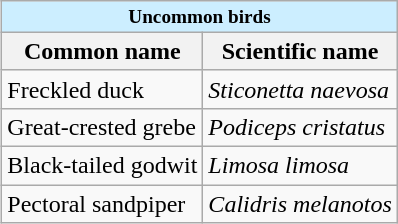<table class="wikitable" style="float: right;" border="1">
<tr>
<td colspan=2 style="font-size:80%; background:#cef; text-align:center;"><strong>Uncommon birds</strong></td>
</tr>
<tr>
<th>Common name</th>
<th>Scientific name</th>
</tr>
<tr>
<td>Freckled duck</td>
<td><em>Sticonetta naevosa</em></td>
</tr>
<tr>
<td>Great-crested grebe</td>
<td><em>Podiceps cristatus</em></td>
</tr>
<tr>
<td>Black-tailed godwit</td>
<td><em>Limosa limosa</em></td>
</tr>
<tr>
<td>Pectoral sandpiper</td>
<td><em>Calidris melanotos</em></td>
</tr>
</table>
